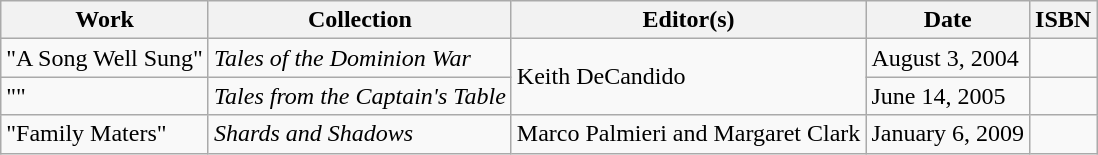<table class="wikitable">
<tr>
<th>Work</th>
<th>Collection</th>
<th>Editor(s)</th>
<th>Date</th>
<th>ISBN</th>
</tr>
<tr>
<td>"A Song Well Sung"</td>
<td><em>Tales of the Dominion War</em></td>
<td rowspan="2">Keith DeCandido</td>
<td>August 3, 2004</td>
<td></td>
</tr>
<tr>
<td>""</td>
<td><em>Tales from the Captain's Table</em></td>
<td>June 14, 2005</td>
<td></td>
</tr>
<tr>
<td>"Family Maters"</td>
<td><em>Shards and Shadows</em></td>
<td>Marco Palmieri and Margaret Clark</td>
<td>January 6, 2009</td>
<td></td>
</tr>
</table>
